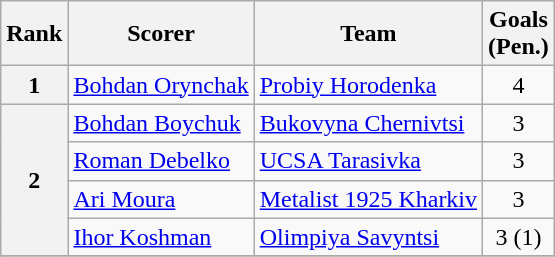<table class="wikitable">
<tr>
<th>Rank</th>
<th>Scorer</th>
<th>Team</th>
<th>Goals<br>(Pen.)</th>
</tr>
<tr>
<th align=center rowspan=1>1</th>
<td> <a href='#'>Bohdan Orynchak</a></td>
<td><a href='#'>Probiy Horodenka</a></td>
<td align=center>4</td>
</tr>
<tr>
<th align=center rowspan=4>2</th>
<td> <a href='#'>Bohdan Boychuk</a></td>
<td><a href='#'>Bukovyna Chernivtsi</a></td>
<td align=center>3</td>
</tr>
<tr>
<td> <a href='#'>Roman Debelko</a></td>
<td><a href='#'>UCSA Tarasivka</a></td>
<td align=center>3</td>
</tr>
<tr>
<td> <a href='#'>Ari Moura</a></td>
<td><a href='#'>Metalist 1925 Kharkiv</a></td>
<td align=center>3</td>
</tr>
<tr>
<td> <a href='#'>Ihor Koshman</a></td>
<td><a href='#'>Olimpiya Savyntsi</a></td>
<td align=center>3 (1)</td>
</tr>
<tr>
</tr>
</table>
